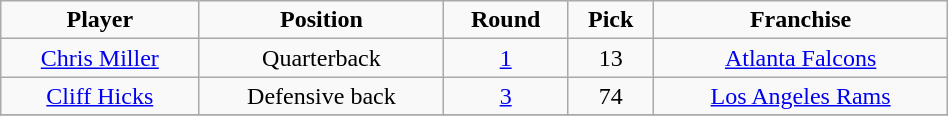<table class="wikitable" width="50%">
<tr align="center">
<td><strong>Player</strong></td>
<td><strong>Position</strong></td>
<td><strong>Round</strong></td>
<td><strong>Pick</strong></td>
<td><strong>Franchise</strong></td>
</tr>
<tr align="center" bgcolor="">
<td><a href='#'>Chris Miller</a></td>
<td>Quarterback</td>
<td><a href='#'>1</a></td>
<td>13</td>
<td><a href='#'>Atlanta Falcons</a></td>
</tr>
<tr align="center" bgcolor="">
<td><a href='#'>Cliff Hicks</a></td>
<td>Defensive back</td>
<td><a href='#'>3</a></td>
<td>74</td>
<td><a href='#'>Los Angeles Rams</a></td>
</tr>
<tr align="center" bgcolor="">
</tr>
</table>
